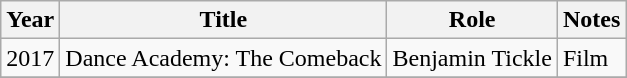<table class="wikitable">
<tr>
<th>Year</th>
<th>Title</th>
<th>Role</th>
<th>Notes</th>
</tr>
<tr>
<td>2017</td>
<td>Dance Academy: The Comeback</td>
<td>Benjamin Tickle</td>
<td>Film</td>
</tr>
<tr>
</tr>
</table>
